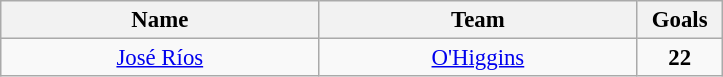<table class="wikitable" style="font-size:95%; text-align:center;">
<tr>
<th width="205">Name</th>
<th width="205">Team</th>
<th width="50">Goals</th>
</tr>
<tr>
<td> <a href='#'>José Ríos</a></td>
<td><a href='#'>O'Higgins</a></td>
<td><strong>22</strong></td>
</tr>
</table>
